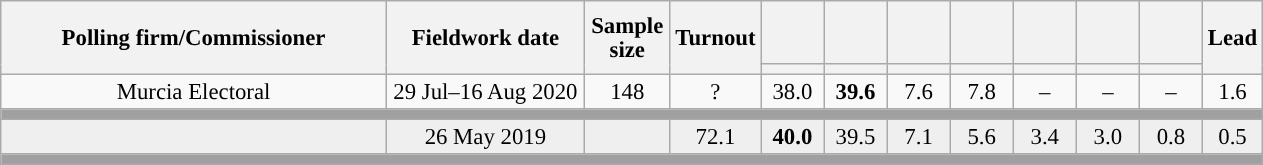<table class="wikitable collapsible collapsed" style="text-align:center; font-size:95%; line-height:16px;">
<tr style="height:42px;">
<th style="width:250px;" rowspan="2">Polling firm/Commissioner</th>
<th style="width:125px;" rowspan="2">Fieldwork date</th>
<th style="width:50px;" rowspan="2">Sample size</th>
<th style="width:45px;" rowspan="2">Turnout</th>
<th style="width:35px;"></th>
<th style="width:35px;"></th>
<th style="width:35px;"></th>
<th style="width:35px;"></th>
<th style="width:35px;"></th>
<th style="width:35px;"></th>
<th style="width:35px;"></th>
<th style="width:30px;" rowspan="2">Lead</th>
</tr>
<tr>
<th style="color:inherit;background:"></th>
<th style="color:inherit;background:"></th>
<th style="color:inherit;background:"></th>
<th style="color:inherit;background:"></th>
<th style="color:inherit;background:"></th>
<th style="color:inherit;background:"></th>
<th style="color:inherit;background:"></th>
</tr>
<tr>
<td>Murcia Electoral</td>
<td>29 Jul–16 Aug 2020</td>
<td>148</td>
<td>?</td>
<td>38.0<br></td>
<td><strong>39.6</strong><br></td>
<td>7.6<br></td>
<td>7.8<br></td>
<td>–</td>
<td>–</td>
<td>–</td>
<td style="background:">1.6</td>
</tr>
<tr>
<td colspan="12" style="background:#A0A0A0"></td>
</tr>
<tr style="background:#EFEFEF;">
<td><strong></strong></td>
<td>26 May 2019</td>
<td></td>
<td>72.1</td>
<td><strong>40.0</strong><br></td>
<td>39.5<br></td>
<td>7.1<br></td>
<td>5.6<br></td>
<td>3.4<br></td>
<td>3.0<br></td>
<td>0.8<br></td>
<td style="background:">0.5</td>
</tr>
<tr>
<td colspan="12" style="background:#A0A0A0"></td>
</tr>
</table>
